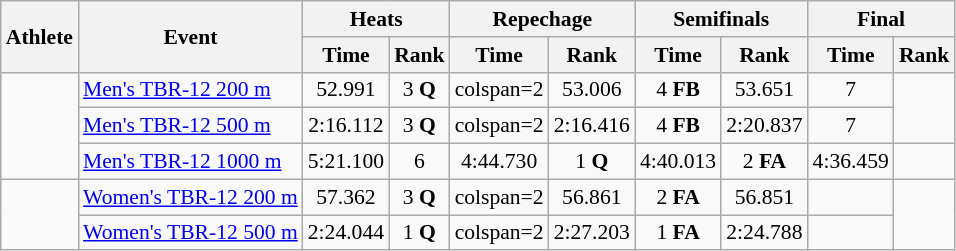<table class=wikitable style="font-size:90%; text-align:center;">
<tr>
<th rowspan=2>Athlete</th>
<th rowspan=2>Event</th>
<th colspan=2>Heats</th>
<th colspan=2>Repechage</th>
<th colspan=2>Semifinals</th>
<th colspan=2>Final</th>
</tr>
<tr>
<th>Time</th>
<th>Rank</th>
<th>Time</th>
<th>Rank</th>
<th>Time</th>
<th>Rank</th>
<th>Time</th>
<th>Rank</th>
</tr>
<tr>
<td align=left rowspan=3><strong></strong></td>
<td align=left><a href='#'>Men's TBR-12 200 m</a></td>
<td>52.991</td>
<td>3 <strong>Q</strong></td>
<td>colspan=2 </td>
<td>53.006</td>
<td>4 <strong>FB</strong></td>
<td>53.651</td>
<td>7</td>
</tr>
<tr>
<td align=left><a href='#'>Men's TBR-12 500 m</a></td>
<td>2:16.112</td>
<td>3 <strong>Q</strong></td>
<td>colspan=2 </td>
<td>2:16.416</td>
<td>4 <strong>FB</strong></td>
<td>2:20.837</td>
<td>7</td>
</tr>
<tr>
<td align=left><a href='#'>Men's TBR-12 1000 m</a></td>
<td>5:21.100</td>
<td>6</td>
<td>4:44.730</td>
<td>1 <strong>Q</strong></td>
<td>4:40.013</td>
<td>2 <strong>FA</strong></td>
<td>4:36.459</td>
<td></td>
</tr>
<tr>
<td align=left rowspan=2><strong></strong></td>
<td align=left><a href='#'>Women's TBR-12 200 m</a></td>
<td>57.362</td>
<td>3 <strong>Q</strong></td>
<td>colspan=2 </td>
<td>56.861</td>
<td>2 <strong>FA</strong></td>
<td>56.851</td>
<td></td>
</tr>
<tr>
<td align=left><a href='#'>Women's TBR-12 500 m</a></td>
<td>2:24.044</td>
<td>1 <strong>Q</strong></td>
<td>colspan=2 </td>
<td>2:27.203</td>
<td>1 <strong>FA</strong></td>
<td>2:24.788</td>
<td></td>
</tr>
</table>
